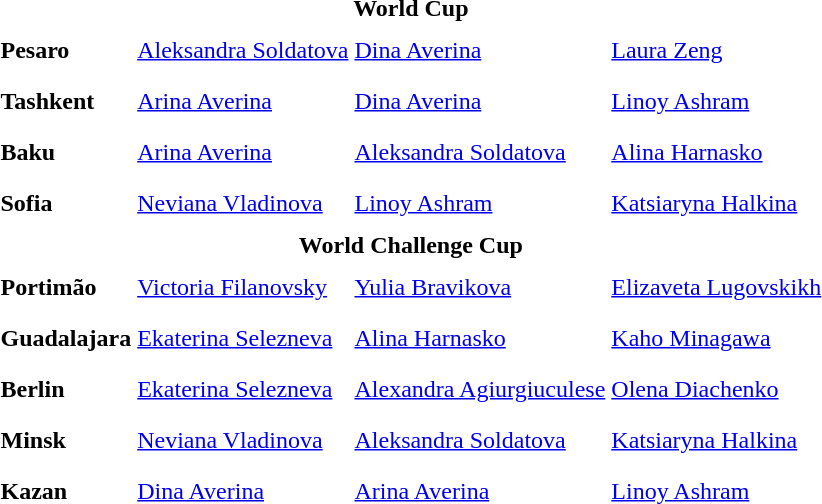<table>
<tr>
<td colspan="4" style="text-align:center;"><strong>World Cup</strong></td>
</tr>
<tr>
<th scope=row style="text-align:left">Pesaro </th>
<td style="height:30px;"> <a href='#'>Aleksandra Soldatova</a></td>
<td style="height:30px;"> <a href='#'>Dina Averina</a></td>
<td style="height:30px;"> <a href='#'>Laura Zeng</a></td>
</tr>
<tr>
<th scope=row style="text-align:left">Tashkent </th>
<td style="height:30px;"> <a href='#'>Arina Averina</a></td>
<td style="height:30px;"> <a href='#'>Dina Averina</a></td>
<td style="height:30px;"> <a href='#'>Linoy Ashram</a></td>
</tr>
<tr>
<th scope=row style="text-align:left">Baku </th>
<td style="height:30px;"> <a href='#'>Arina Averina</a></td>
<td style="height:30px;"> <a href='#'>Aleksandra Soldatova</a></td>
<td style="height:30px;"> <a href='#'>Alina Harnasko</a></td>
</tr>
<tr>
<th scope=row style="text-align:left">Sofia </th>
<td style="height:30px;"> <a href='#'>Neviana Vladinova</a></td>
<td style="height:30px;"> <a href='#'>Linoy Ashram</a></td>
<td style="height:30px;"> <a href='#'>Katsiaryna Halkina</a></td>
</tr>
<tr>
<td colspan="4" style="text-align:center;"><strong>World Challenge Cup</strong></td>
</tr>
<tr>
<th scope=row style="text-align:left">Portimão </th>
<td style="height:30px;"> <a href='#'>Victoria Filanovsky</a></td>
<td style="height:30px;"> <a href='#'>Yulia Bravikova</a></td>
<td style="height:30px;"> <a href='#'>Elizaveta Lugovskikh</a></td>
</tr>
<tr>
<th scope=row style="text-align:left">Guadalajara</th>
<td style="height:30px;"> <a href='#'>Ekaterina Selezneva</a></td>
<td style="height:30px;"> <a href='#'>Alina Harnasko</a></td>
<td style="height:30px;"> <a href='#'>Kaho Minagawa</a></td>
</tr>
<tr>
<th scope=row style="text-align:left">Berlin</th>
<td style="height:30px;"> <a href='#'>Ekaterina Selezneva</a></td>
<td style="height:30px;"> <a href='#'>Alexandra Agiurgiuculese</a></td>
<td style="height:30px;"> <a href='#'>Olena Diachenko</a></td>
</tr>
<tr>
<th scope=row style="text-align:left">Minsk</th>
<td style="height:30px;"> <a href='#'>Neviana Vladinova</a></td>
<td style="height:30px;"> <a href='#'>Aleksandra Soldatova</a></td>
<td style="height:30px;"> <a href='#'>Katsiaryna Halkina</a></td>
</tr>
<tr>
<th scope=row style="text-align:left">Kazan</th>
<td style="height:30px;"> <a href='#'>Dina Averina</a></td>
<td style="height:30px;"> <a href='#'>Arina Averina</a></td>
<td style="height:30px;"> <a href='#'>Linoy Ashram</a></td>
</tr>
<tr>
</tr>
</table>
